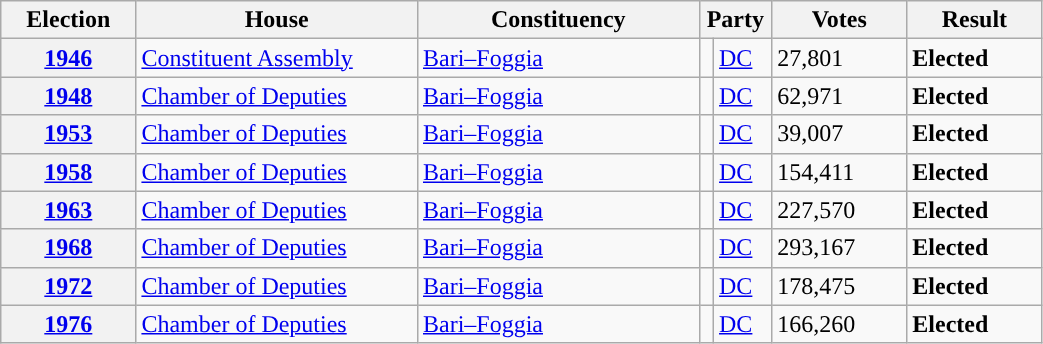<table class=wikitable style="width:55%; border:1px #AAAAFF solid">
<tr>
<th width=12%>Election</th>
<th width=25%>House</th>
<th width=25%>Constituency</th>
<th width=5% colspan="2">Party</th>
<th width=12%>Votes</th>
<th width=12%>Result</th>
</tr>
<tr>
<th><a href='#'>1946</a></th>
<td><a href='#'>Constituent Assembly</a></td>
<td><a href='#'>Bari–Foggia</a></td>
<td></td>
<td><a href='#'>DC</a></td>
<td>27,801</td>
<td> <strong>Elected</strong></td>
</tr>
<tr>
<th><a href='#'>1948</a></th>
<td><a href='#'>Chamber of Deputies</a></td>
<td><a href='#'>Bari–Foggia</a></td>
<td></td>
<td><a href='#'>DC</a></td>
<td>62,971</td>
<td> <strong>Elected</strong></td>
</tr>
<tr>
<th><a href='#'>1953</a></th>
<td><a href='#'>Chamber of Deputies</a></td>
<td><a href='#'>Bari–Foggia</a></td>
<td></td>
<td><a href='#'>DC</a></td>
<td>39,007</td>
<td> <strong>Elected</strong></td>
</tr>
<tr>
<th><a href='#'>1958</a></th>
<td><a href='#'>Chamber of Deputies</a></td>
<td><a href='#'>Bari–Foggia</a></td>
<td></td>
<td><a href='#'>DC</a></td>
<td>154,411</td>
<td> <strong>Elected</strong></td>
</tr>
<tr>
<th><a href='#'>1963</a></th>
<td><a href='#'>Chamber of Deputies</a></td>
<td><a href='#'>Bari–Foggia</a></td>
<td></td>
<td><a href='#'>DC</a></td>
<td>227,570</td>
<td> <strong>Elected</strong></td>
</tr>
<tr>
<th><a href='#'>1968</a></th>
<td><a href='#'>Chamber of Deputies</a></td>
<td><a href='#'>Bari–Foggia</a></td>
<td></td>
<td><a href='#'>DC</a></td>
<td>293,167</td>
<td> <strong>Elected</strong></td>
</tr>
<tr>
<th><a href='#'>1972</a></th>
<td><a href='#'>Chamber of Deputies</a></td>
<td><a href='#'>Bari–Foggia</a></td>
<td></td>
<td><a href='#'>DC</a></td>
<td>178,475</td>
<td> <strong>Elected</strong></td>
</tr>
<tr>
<th><a href='#'>1976</a></th>
<td><a href='#'>Chamber of Deputies</a></td>
<td><a href='#'>Bari–Foggia</a></td>
<td></td>
<td><a href='#'>DC</a></td>
<td>166,260</td>
<td> <strong>Elected</strong></td>
</tr>
</table>
